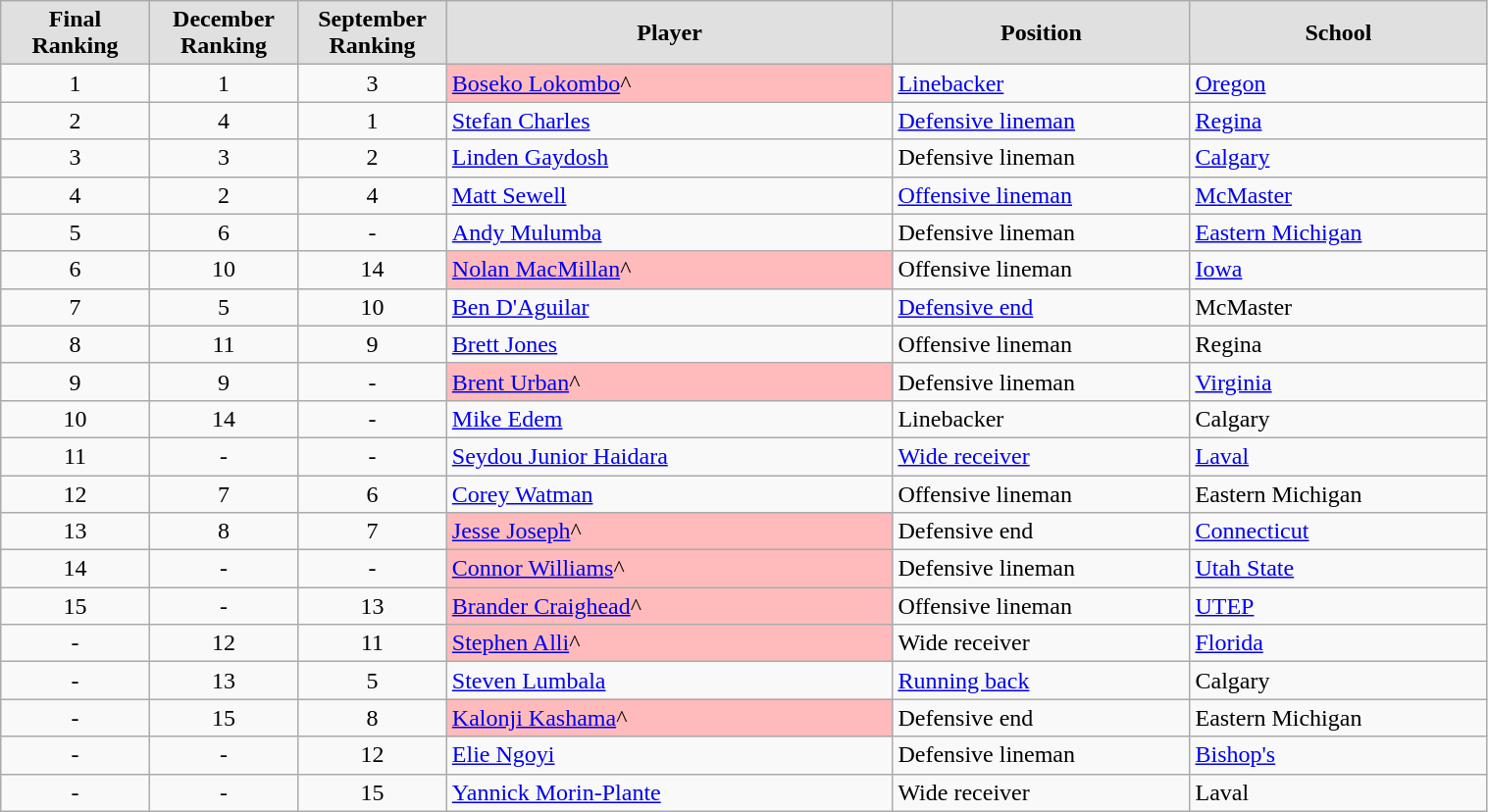<table class="wikitable sortable" width="80%">
<tr>
<th style="background:#e0e0e0; width:10%;">Final<br>Ranking</th>
<th style="background:#e0e0e0; width:10%;">December<br>Ranking</th>
<th style="background:#e0e0e0; width:10%;">September<br>Ranking</th>
<th style="background:#e0e0e0; width:30%;">Player</th>
<th style="background:#e0e0e0; width:20%;">Position</th>
<th style="background:#e0e0e0; width:20%;">School</th>
</tr>
<tr>
<td style="text-align:center;">1</td>
<td style="text-align:center;">1</td>
<td style="text-align:center;">3</td>
<td bgcolor="#ffbbbb"><a href='#'>Boseko Lokombo</a>^</td>
<td><a href='#'>Linebacker</a></td>
<td><a href='#'>Oregon</a></td>
</tr>
<tr>
<td style="text-align:center;">2</td>
<td style="text-align:center;">4</td>
<td style="text-align:center;">1</td>
<td><a href='#'>Stefan Charles</a></td>
<td><a href='#'>Defensive lineman</a></td>
<td><a href='#'>Regina</a></td>
</tr>
<tr>
<td style="text-align:center;">3</td>
<td style="text-align:center;">3</td>
<td style="text-align:center;">2</td>
<td><a href='#'>Linden Gaydosh</a></td>
<td>Defensive lineman</td>
<td><a href='#'>Calgary</a></td>
</tr>
<tr>
<td style="text-align:center;">4</td>
<td style="text-align:center;">2</td>
<td style="text-align:center;">4</td>
<td><a href='#'>Matt Sewell</a></td>
<td><a href='#'>Offensive lineman</a></td>
<td><a href='#'>McMaster</a></td>
</tr>
<tr>
<td style="text-align:center;">5</td>
<td style="text-align:center;">6</td>
<td style="text-align:center;">-</td>
<td><a href='#'>Andy Mulumba</a></td>
<td>Defensive lineman</td>
<td><a href='#'>Eastern Michigan</a></td>
</tr>
<tr>
<td style="text-align:center;">6</td>
<td style="text-align:center;">10</td>
<td style="text-align:center;">14</td>
<td bgcolor="#ffbbbb"><a href='#'>Nolan MacMillan</a>^</td>
<td>Offensive lineman</td>
<td><a href='#'>Iowa</a></td>
</tr>
<tr>
<td style="text-align:center;">7</td>
<td style="text-align:center;">5</td>
<td style="text-align:center;">10</td>
<td><a href='#'>Ben D'Aguilar</a></td>
<td><a href='#'>Defensive end</a></td>
<td>McMaster</td>
</tr>
<tr>
<td style="text-align:center;">8</td>
<td style="text-align:center;">11</td>
<td style="text-align:center;">9</td>
<td><a href='#'>Brett Jones</a></td>
<td>Offensive lineman</td>
<td>Regina</td>
</tr>
<tr>
<td style="text-align:center;">9</td>
<td style="text-align:center;">9</td>
<td style="text-align:center;">-</td>
<td bgcolor="#ffbbbb"><a href='#'>Brent Urban</a>^</td>
<td>Defensive lineman</td>
<td><a href='#'>Virginia</a></td>
</tr>
<tr>
<td style="text-align:center;">10</td>
<td style="text-align:center;">14</td>
<td style="text-align:center;">-</td>
<td><a href='#'>Mike Edem</a></td>
<td>Linebacker</td>
<td>Calgary</td>
</tr>
<tr>
<td style="text-align:center;">11</td>
<td style="text-align:center;">-</td>
<td style="text-align:center;">-</td>
<td><a href='#'>Seydou Junior Haidara</a></td>
<td><a href='#'>Wide receiver</a></td>
<td><a href='#'>Laval</a></td>
</tr>
<tr>
<td style="text-align:center;">12</td>
<td style="text-align:center;">7</td>
<td style="text-align:center;">6</td>
<td><a href='#'>Corey Watman</a></td>
<td>Offensive lineman</td>
<td>Eastern Michigan</td>
</tr>
<tr>
<td style="text-align:center;">13</td>
<td style="text-align:center;">8</td>
<td style="text-align:center;">7</td>
<td bgcolor="#ffbbbb"><a href='#'>Jesse Joseph</a>^</td>
<td>Defensive end</td>
<td><a href='#'>Connecticut</a></td>
</tr>
<tr>
<td style="text-align:center;">14</td>
<td style="text-align:center;">-</td>
<td style="text-align:center;">-</td>
<td bgcolor="#ffbbbb"><a href='#'>Connor Williams</a>^</td>
<td>Defensive lineman</td>
<td><a href='#'>Utah State</a></td>
</tr>
<tr>
<td style="text-align:center;">15</td>
<td style="text-align:center;">-</td>
<td style="text-align:center;">13</td>
<td bgcolor="#ffbbbb"><a href='#'>Brander Craighead</a>^</td>
<td>Offensive lineman</td>
<td><a href='#'>UTEP</a></td>
</tr>
<tr>
<td style="text-align:center;">-</td>
<td style="text-align:center;">12</td>
<td style="text-align:center;">11</td>
<td bgcolor="#ffbbbb"><a href='#'>Stephen Alli</a>^</td>
<td>Wide receiver</td>
<td><a href='#'>Florida</a></td>
</tr>
<tr>
<td style="text-align:center;">-</td>
<td style="text-align:center;">13</td>
<td style="text-align:center;">5</td>
<td><a href='#'>Steven Lumbala</a></td>
<td><a href='#'>Running back</a></td>
<td>Calgary</td>
</tr>
<tr>
<td style="text-align:center;">-</td>
<td style="text-align:center;">15</td>
<td style="text-align:center;">8</td>
<td bgcolor="#ffbbbb"><a href='#'>Kalonji Kashama</a>^</td>
<td>Defensive end</td>
<td>Eastern Michigan</td>
</tr>
<tr>
<td style="text-align:center;">-</td>
<td style="text-align:center;">-</td>
<td style="text-align:center;">12</td>
<td><a href='#'>Elie Ngoyi</a></td>
<td>Defensive lineman</td>
<td><a href='#'>Bishop's</a></td>
</tr>
<tr>
<td style="text-align:center;">-</td>
<td style="text-align:center;">-</td>
<td style="text-align:center;">15</td>
<td><a href='#'>Yannick Morin-Plante</a></td>
<td>Wide receiver</td>
<td>Laval</td>
</tr>
</table>
